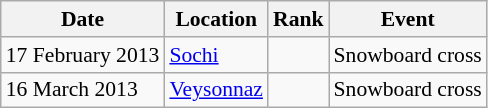<table class="wikitable sortable" style="font-size:90%" style="text-align:center">
<tr>
<th>Date</th>
<th>Location</th>
<th>Rank</th>
<th>Event</th>
</tr>
<tr>
<td>17 February 2013</td>
<td><a href='#'>Sochi</a></td>
<td></td>
<td>Snowboard cross</td>
</tr>
<tr>
<td>16 March 2013</td>
<td><a href='#'>Veysonnaz</a></td>
<td></td>
<td>Snowboard cross</td>
</tr>
</table>
